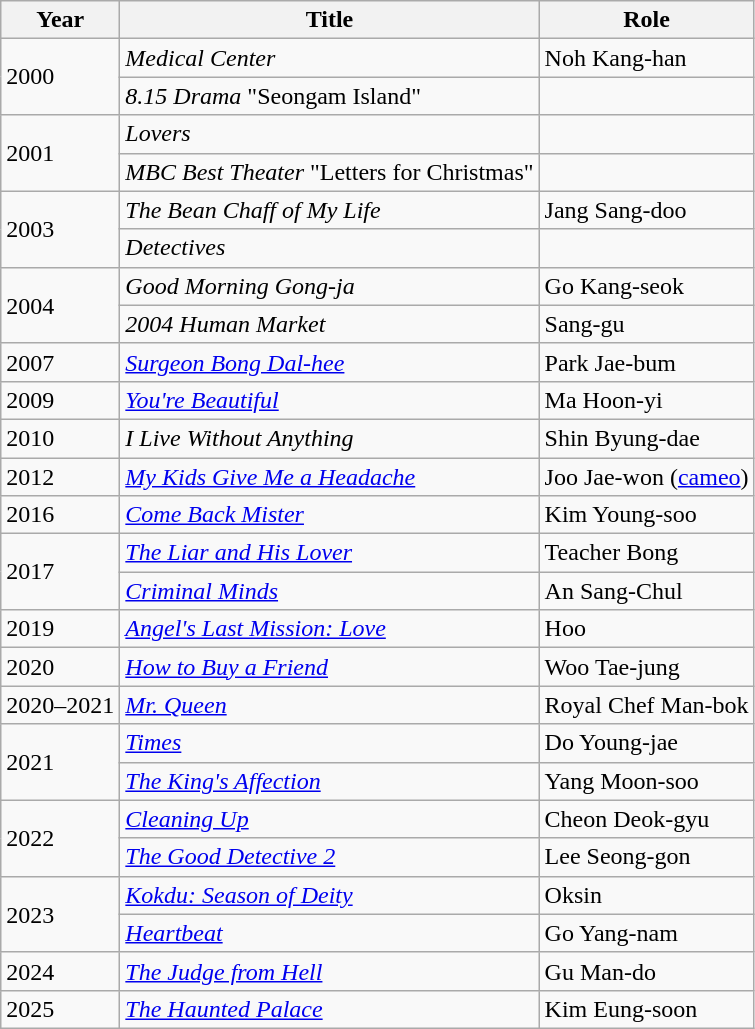<table class="wikitable">
<tr>
<th>Year</th>
<th>Title</th>
<th>Role</th>
</tr>
<tr>
<td rowspan=2>2000</td>
<td><em>Medical Center</em></td>
<td>Noh Kang-han</td>
</tr>
<tr>
<td><em>8.15 Drama</em> "Seongam Island"</td>
<td></td>
</tr>
<tr>
<td rowspan=2>2001</td>
<td><em>Lovers</em></td>
<td></td>
</tr>
<tr>
<td><em>MBC Best Theater</em> "Letters for Christmas"</td>
<td></td>
</tr>
<tr>
<td rowspan=2>2003</td>
<td><em>The Bean Chaff of My Life </em></td>
<td>Jang Sang-doo</td>
</tr>
<tr>
<td><em>Detectives</em></td>
<td></td>
</tr>
<tr>
<td rowspan=2>2004</td>
<td><em>Good Morning Gong-ja</em></td>
<td>Go Kang-seok</td>
</tr>
<tr>
<td><em>2004 Human Market</em></td>
<td>Sang-gu</td>
</tr>
<tr>
<td>2007</td>
<td><em><a href='#'>Surgeon Bong Dal-hee</a></em></td>
<td>Park Jae-bum</td>
</tr>
<tr>
<td>2009</td>
<td><em><a href='#'>You're Beautiful</a></em></td>
<td>Ma Hoon-yi</td>
</tr>
<tr>
<td>2010</td>
<td><em>I Live Without Anything</em></td>
<td>Shin Byung-dae</td>
</tr>
<tr>
<td>2012</td>
<td><em><a href='#'>My Kids Give Me a Headache</a></em></td>
<td>Joo Jae-won (<a href='#'>cameo</a>)</td>
</tr>
<tr>
<td>2016</td>
<td><em><a href='#'>Come Back Mister</a></em></td>
<td>Kim Young-soo</td>
</tr>
<tr>
<td rowspan=2>2017</td>
<td><em><a href='#'>The Liar and His Lover</a></em></td>
<td>Teacher Bong</td>
</tr>
<tr>
<td><em><a href='#'>Criminal Minds</a></em></td>
<td>An Sang-Chul</td>
</tr>
<tr>
<td>2019</td>
<td><em><a href='#'>Angel's Last Mission: Love</a></em></td>
<td>Hoo</td>
</tr>
<tr>
<td>2020</td>
<td><em><a href='#'>How to Buy a Friend</a></em></td>
<td>Woo Tae-jung</td>
</tr>
<tr>
<td>2020–2021</td>
<td><em><a href='#'>Mr. Queen</a></em></td>
<td>Royal Chef Man-bok</td>
</tr>
<tr>
<td rowspan=2>2021</td>
<td><em><a href='#'>Times</a></em></td>
<td>Do Young-jae</td>
</tr>
<tr>
<td><em><a href='#'>The King's Affection</a></em></td>
<td>Yang Moon-soo</td>
</tr>
<tr>
<td rowspan=2>2022</td>
<td><em><a href='#'>Cleaning Up</a></em></td>
<td>Cheon Deok-gyu</td>
</tr>
<tr>
<td><em><a href='#'>The Good Detective 2</a></em></td>
<td>Lee Seong-gon</td>
</tr>
<tr>
<td rowspan=2>2023</td>
<td><em><a href='#'>Kokdu: Season of Deity</a></em></td>
<td>Oksin</td>
</tr>
<tr>
<td><em><a href='#'>Heartbeat</a></em></td>
<td>Go Yang-nam</td>
</tr>
<tr>
<td>2024</td>
<td><em><a href='#'>The Judge from Hell</a></em></td>
<td>Gu Man-do</td>
</tr>
<tr>
<td>2025</td>
<td><em><a href='#'>The Haunted Palace</a></em></td>
<td>Kim Eung-soon</td>
</tr>
</table>
